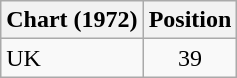<table class="wikitable">
<tr>
<th>Chart (1972)</th>
<th>Position</th>
</tr>
<tr>
<td>UK</td>
<td style="text-align:center;">39</td>
</tr>
</table>
